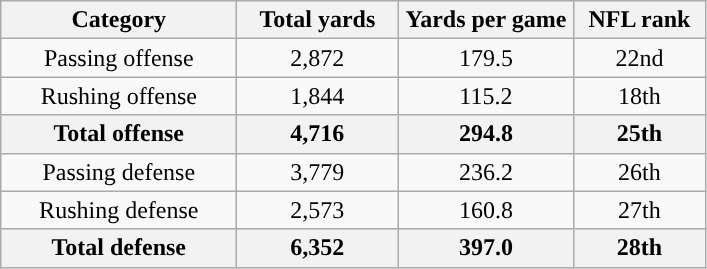<table class="wikitable" style="text-align:center">
<tr>
<th width=150px>Category</th>
<th width=100px>Total yards</th>
<th width=110px>Yards per game</th>
<th width=80px>NFL rank<br></th>
</tr>
<tr>
<td>Passing offense</td>
<td>2,872</td>
<td>179.5</td>
<td>22nd</td>
</tr>
<tr>
<td>Rushing offense</td>
<td>1,844</td>
<td>115.2</td>
<td>18th</td>
</tr>
<tr>
<th>Total offense</th>
<th>4,716</th>
<th>294.8</th>
<th>25th</th>
</tr>
<tr>
<td>Passing defense</td>
<td>3,779</td>
<td>236.2</td>
<td>26th</td>
</tr>
<tr>
<td>Rushing defense</td>
<td>2,573</td>
<td>160.8</td>
<td>27th</td>
</tr>
<tr>
<th>Total defense</th>
<th>6,352</th>
<th>397.0</th>
<th>28th</th>
</tr>
</table>
